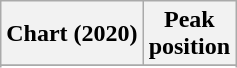<table class="wikitable plainrowheaders">
<tr>
<th>Chart (2020)</th>
<th>Peak<br>position</th>
</tr>
<tr>
</tr>
<tr>
</tr>
<tr>
</tr>
</table>
